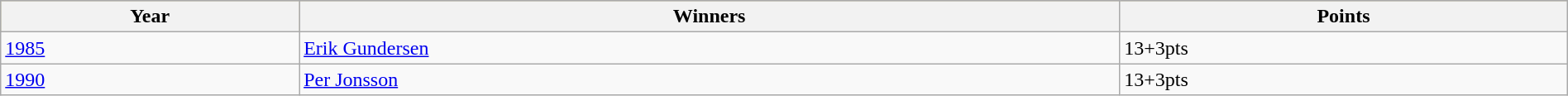<table class="wikitable" width=100%>
<tr bgcolor=#bdb76b>
<th>Year</th>
<th>Winners</th>
<th>Points</th>
</tr>
<tr>
<td><a href='#'>1985</a></td>
<td> <a href='#'>Erik Gundersen</a></td>
<td>13+3pts</td>
</tr>
<tr>
<td><a href='#'>1990</a></td>
<td> <a href='#'>Per Jonsson</a></td>
<td>13+3pts</td>
</tr>
</table>
